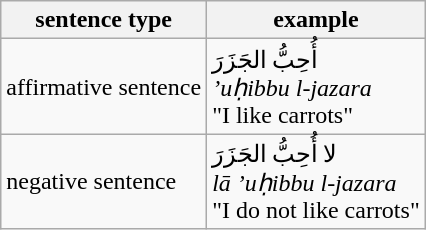<table class="wikitable">
<tr>
<th>sentence type</th>
<th>example</th>
</tr>
<tr>
<td>affirmative sentence</td>
<td>أُحِبُّ الجَزَرَ<br><em>’uḥibbu l-jazara</em><br>"I like carrots"</td>
</tr>
<tr>
<td>negative sentence</td>
<td>لا أُحِبُّ الجَزَرَ<br><em>lā ’uḥibbu l-jazara</em><br>"I do not like carrots"</td>
</tr>
</table>
